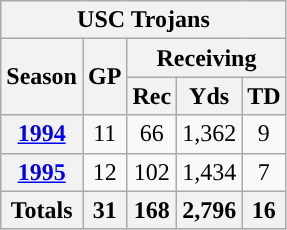<table class="wikitable" style="text-align:center;">
<tr>
<th colspan="15">USC Trojans</th>
</tr>
<tr>
<th rowspan="2">Season</th>
<th rowspan="2">GP</th>
<th colspan="3">Receiving</th>
</tr>
<tr>
<th>Rec</th>
<th>Yds</th>
<th>TD</th>
</tr>
<tr>
<th><a href='#'>1994</a></th>
<td>11</td>
<td>66</td>
<td>1,362</td>
<td>9</td>
</tr>
<tr>
<th><a href='#'>1995</a></th>
<td>12</td>
<td>102</td>
<td>1,434</td>
<td>7</td>
</tr>
<tr>
<th>Totals</th>
<th>31</th>
<th>168</th>
<th>2,796</th>
<th>16</th>
</tr>
</table>
